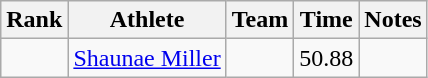<table class="wikitable sortable">
<tr>
<th>Rank</th>
<th>Athlete</th>
<th>Team</th>
<th>Time</th>
<th>Notes</th>
</tr>
<tr>
<td align=center></td>
<td><a href='#'>Shaunae Miller</a></td>
<td></td>
<td>50.88</td>
<td></td>
</tr>
</table>
